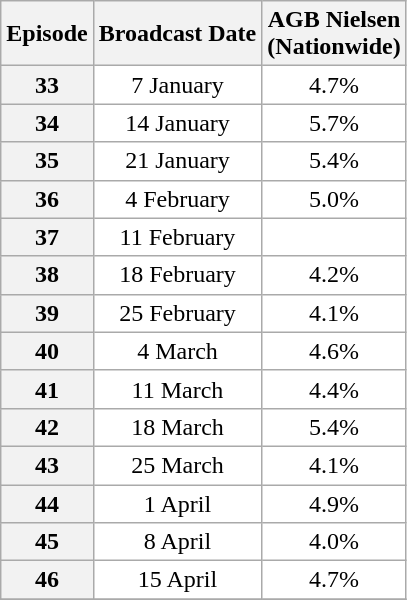<table class=wikitable style=text-align:center;background:#ffffff>
<tr>
<th>Episode</th>
<th>Broadcast Date</th>
<th>AGB Nielsen<br>(Nationwide)<br></th>
</tr>
<tr>
<th>33</th>
<td>7 January</td>
<td>4.7%</td>
</tr>
<tr>
<th>34</th>
<td>14 January</td>
<td>5.7%</td>
</tr>
<tr>
<th>35</th>
<td>21 January</td>
<td>5.4%</td>
</tr>
<tr>
<th>36</th>
<td>4 February</td>
<td>5.0%</td>
</tr>
<tr>
<th>37</th>
<td>11 February</td>
<td></td>
</tr>
<tr>
<th>38</th>
<td>18 February</td>
<td>4.2%</td>
</tr>
<tr>
<th>39</th>
<td>25 February</td>
<td>4.1%</td>
</tr>
<tr>
<th>40</th>
<td>4 March</td>
<td>4.6%</td>
</tr>
<tr>
<th>41</th>
<td>11 March</td>
<td>4.4%</td>
</tr>
<tr>
<th>42</th>
<td>18 March</td>
<td>5.4%</td>
</tr>
<tr>
<th>43</th>
<td>25 March</td>
<td>4.1%</td>
</tr>
<tr>
<th>44</th>
<td>1 April</td>
<td>4.9%</td>
</tr>
<tr>
<th>45</th>
<td>8 April</td>
<td>4.0%</td>
</tr>
<tr>
<th>46</th>
<td>15 April</td>
<td>4.7%</td>
</tr>
<tr>
</tr>
</table>
